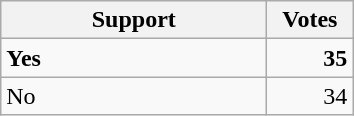<table class="wikitable">
<tr>
<th style="width: 170px">Support</th>
<th style="width: 50px">Votes</th>
</tr>
<tr>
<td style="width: 170px"><strong>Yes</strong></td>
<td style="text-align:right;"><strong>35</strong></td>
</tr>
<tr>
<td style="width: 170px">No</td>
<td style="text-align:right;">34</td>
</tr>
</table>
